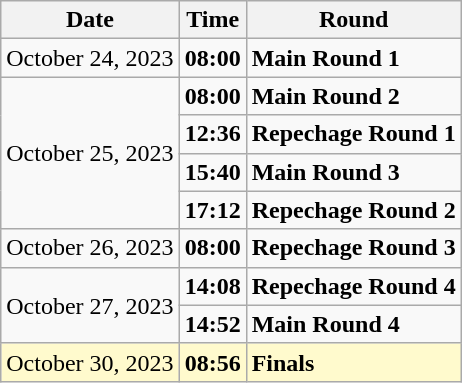<table class="wikitable">
<tr>
<th>Date</th>
<th>Time</th>
<th>Round</th>
</tr>
<tr>
<td>October 24, 2023</td>
<td><strong>08:00</strong></td>
<td><strong>Main Round 1</strong></td>
</tr>
<tr>
<td rowspan="4">October 25, 2023</td>
<td><strong>08:00</strong></td>
<td><strong>Main Round 2</strong></td>
</tr>
<tr>
<td><strong>12:36</strong></td>
<td><strong>Repechage Round 1</strong></td>
</tr>
<tr>
<td><strong>15:40</strong></td>
<td><strong>Main Round 3</strong></td>
</tr>
<tr>
<td><strong>17:12</strong></td>
<td><strong>Repechage Round 2</strong></td>
</tr>
<tr>
<td>October 26, 2023</td>
<td><strong>08:00</strong></td>
<td><strong>Repechage Round 3</strong></td>
</tr>
<tr>
<td rowspan="2">October 27, 2023</td>
<td><strong>14:08</strong></td>
<td><strong>Repechage Round 4</strong></td>
</tr>
<tr>
<td><strong>14:52</strong></td>
<td><strong>Main Round 4</strong></td>
</tr>
<tr style=background:lemonchiffon>
<td>October 30, 2023</td>
<td><strong>08:56</strong></td>
<td><strong>Finals</strong></td>
</tr>
</table>
